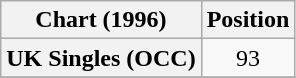<table class="wikitable plainrowheaders" style="text-align:center">
<tr>
<th scope="col">Chart (1996)</th>
<th scope="col">Position</th>
</tr>
<tr>
<th scope="row">UK Singles (OCC)</th>
<td>93</td>
</tr>
<tr>
</tr>
</table>
